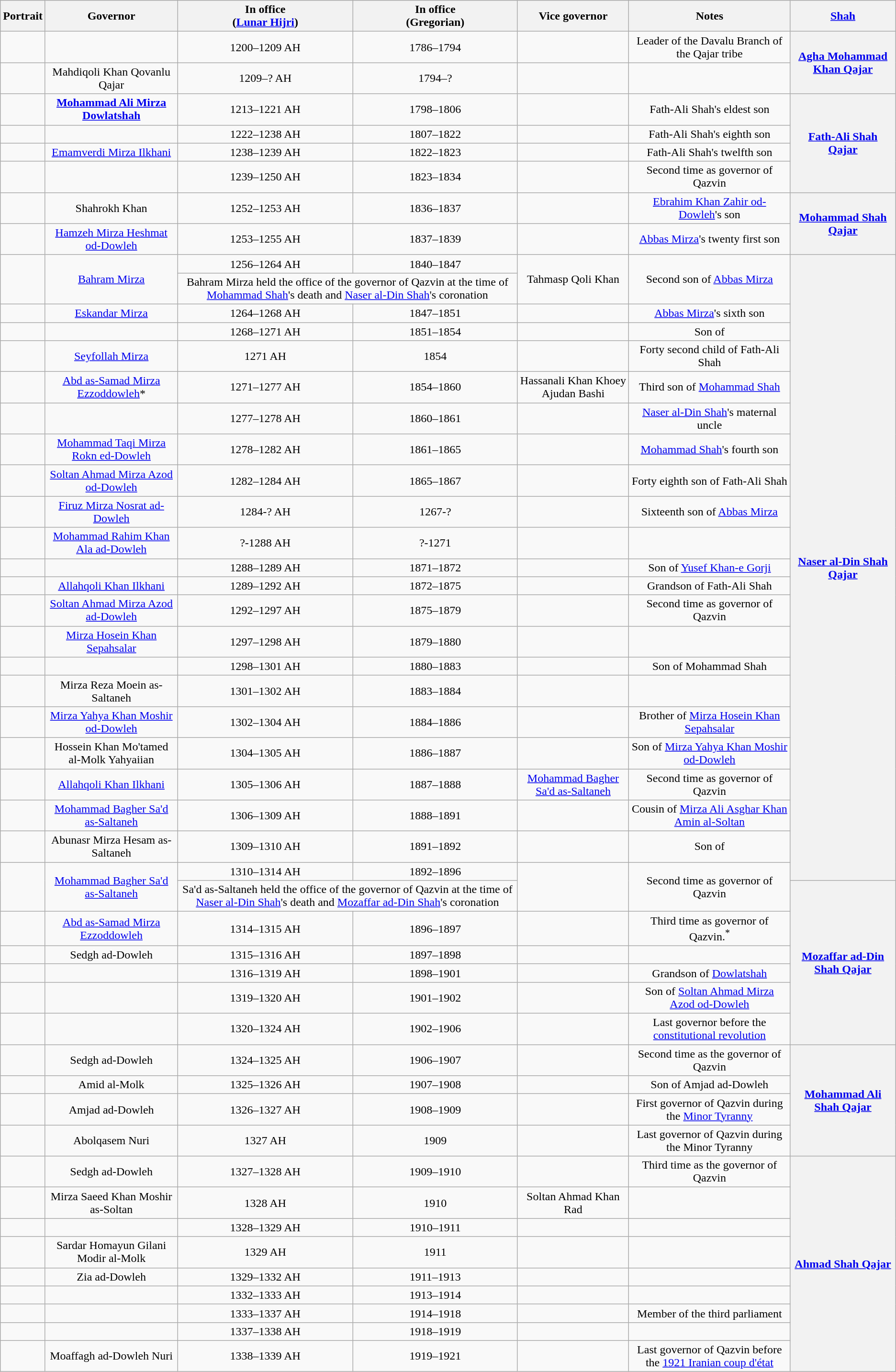<table class="wikitable" style="text-align:center">
<tr>
<th>Portrait</th>
<th>Governor</th>
<th>In office<br>(<a href='#'>Lunar Hijri</a>)</th>
<th>In office<br>(Gregorian)</th>
<th>Vice governor</th>
<th>Notes</th>
<th><a href='#'>Shah</a></th>
</tr>
<tr>
<td></td>
<td></td>
<td>1200–1209 AH</td>
<td>1786–1794</td>
<td></td>
<td>Leader of the Davalu Branch of the Qajar tribe</td>
<th rowspan="2"><a href='#'>Agha Mohammad Khan Qajar</a></th>
</tr>
<tr>
<td></td>
<td>Mahdiqoli Khan Qovanlu Qajar</td>
<td>1209–? AH</td>
<td>1794–?</td>
<td></td>
<td></td>
</tr>
<tr>
<td></td>
<td><a href='#'><strong>Mohammad Ali Mirza Dowlatshah</strong></a></td>
<td>1213–1221 AH</td>
<td>1798–1806</td>
<td></td>
<td>Fath-Ali Shah's eldest son</td>
<th rowspan="4"><a href='#'>Fath-Ali Shah Qajar</a><br></th>
</tr>
<tr>
<td></td>
<td></td>
<td>1222–1238 AH</td>
<td>1807–1822</td>
<td></td>
<td>Fath-Ali Shah's eighth son</td>
</tr>
<tr>
<td></td>
<td><a href='#'>Emamverdi Mirza Ilkhani</a></td>
<td>1238–1239 AH</td>
<td>1822–1823</td>
<td></td>
<td>Fath-Ali Shah's twelfth son</td>
</tr>
<tr>
<td></td>
<td></td>
<td>1239–1250 AH</td>
<td>1823–1834</td>
<td></td>
<td>Second time as governor of Qazvin</td>
</tr>
<tr>
<td></td>
<td>Shahrokh Khan</td>
<td>1252–1253 AH</td>
<td>1836–1837</td>
<td></td>
<td><a href='#'>Ebrahim Khan Zahir od-Dowleh</a>'s son</td>
<th rowspan="3"><a href='#'>Mohammad Shah Qajar</a><br></th>
</tr>
<tr>
<td></td>
<td><a href='#'>Hamzeh Mirza Heshmat od-Dowleh</a></td>
<td>1253–1255 AH</td>
<td>1837–1839</td>
<td></td>
<td><a href='#'>Abbas Mirza</a>'s twenty first son</td>
</tr>
<tr>
<td rowspan="3"></td>
<td rowspan="3"><a href='#'>Bahram Mirza</a></td>
<td rowspan="2">1256–1264 AH</td>
<td rowspan="2">1840–1847</td>
<td rowspan="3">Tahmasp Qoli Khan</td>
<td rowspan="3">Second son of <a href='#'>Abbas Mirza</a></td>
</tr>
<tr>
<th rowspan="23"><a href='#'>Naser al-Din Shah Qajar</a><br></th>
</tr>
<tr>
<td colspan="2">Bahram Mirza held the office of the governor of Qazvin at the time of <a href='#'>Mohammad Shah</a>'s death and <a href='#'>Naser al-Din Shah</a>'s coronation</td>
</tr>
<tr>
<td></td>
<td><a href='#'>Eskandar Mirza</a></td>
<td>1264–1268 AH</td>
<td>1847–1851</td>
<td></td>
<td><a href='#'>Abbas Mirza</a>'s sixth son</td>
</tr>
<tr>
<td></td>
<td></td>
<td>1268–1271 AH</td>
<td>1851–1854</td>
<td></td>
<td>Son of </td>
</tr>
<tr>
<td></td>
<td><a href='#'>Seyfollah Mirza</a></td>
<td>1271 AH</td>
<td>1854</td>
<td></td>
<td>Forty second child of Fath-Ali Shah</td>
</tr>
<tr>
<td></td>
<td><a href='#'>Abd as-Samad Mirza Ezzoddowleh</a>*</td>
<td>1271–1277 AH</td>
<td>1854–1860</td>
<td>Hassanali Khan Khoey Ajudan Bashi</td>
<td>Third son of <a href='#'>Mohammad Shah</a></td>
</tr>
<tr>
<td></td>
<td></td>
<td>1277–1278 AH</td>
<td>1860–1861</td>
<td></td>
<td><a href='#'>Naser al-Din Shah</a>'s maternal uncle</td>
</tr>
<tr>
<td></td>
<td><a href='#'>Mohammad Taqi Mirza Rokn ed-Dowleh</a></td>
<td>1278–1282 AH</td>
<td>1861–1865</td>
<td></td>
<td><a href='#'>Mohammad Shah</a>'s fourth son</td>
</tr>
<tr>
<td></td>
<td><a href='#'>Soltan Ahmad Mirza Azod od-Dowleh</a></td>
<td>1282–1284 AH</td>
<td>1865–1867</td>
<td></td>
<td>Forty eighth son of Fath-Ali Shah</td>
</tr>
<tr>
<td></td>
<td><a href='#'>Firuz Mirza Nosrat ad-Dowleh</a></td>
<td>1284-? AH</td>
<td>1267-?</td>
<td></td>
<td>Sixteenth son of <a href='#'>Abbas Mirza</a></td>
</tr>
<tr>
<td></td>
<td><a href='#'>Mohammad Rahim Khan Ala ad-Dowleh</a></td>
<td>?-1288 AH</td>
<td>?-1271</td>
<td></td>
<td></td>
</tr>
<tr>
<td></td>
<td></td>
<td>1288–1289 AH</td>
<td>1871–1872</td>
<td></td>
<td>Son of <a href='#'>Yusef Khan-e Gorji</a></td>
</tr>
<tr>
<td></td>
<td><a href='#'>Allahqoli Khan Ilkhani</a></td>
<td>1289–1292 AH</td>
<td>1872–1875</td>
<td></td>
<td>Grandson of Fath-Ali Shah</td>
</tr>
<tr>
<td></td>
<td><a href='#'>Soltan Ahmad Mirza Azod ad-Dowleh</a></td>
<td>1292–1297 AH</td>
<td>1875–1879</td>
<td></td>
<td>Second time as governor of Qazvin</td>
</tr>
<tr>
<td></td>
<td><a href='#'>Mirza Hosein Khan Sepahsalar</a></td>
<td>1297–1298 AH</td>
<td>1879–1880</td>
<td></td>
<td></td>
</tr>
<tr>
<td></td>
<td></td>
<td>1298–1301 AH</td>
<td>1880–1883</td>
<td></td>
<td>Son of Mohammad Shah</td>
</tr>
<tr>
<td></td>
<td>Mirza Reza Moein as-Saltaneh</td>
<td>1301–1302 AH</td>
<td>1883–1884</td>
<td></td>
<td></td>
</tr>
<tr>
<td></td>
<td><a href='#'>Mirza Yahya Khan Moshir od-Dowleh</a></td>
<td>1302–1304 AH</td>
<td>1884–1886</td>
<td></td>
<td>Brother of <a href='#'>Mirza Hosein Khan Sepahsalar</a></td>
</tr>
<tr>
<td></td>
<td>Hossein Khan Mo'tamed al-Molk Yahyaiian</td>
<td>1304–1305 AH</td>
<td>1886–1887</td>
<td></td>
<td>Son of <a href='#'>Mirza Yahya Khan Moshir od-Dowleh</a></td>
</tr>
<tr>
<td></td>
<td><a href='#'>Allahqoli Khan Ilkhani</a></td>
<td>1305–1306 AH</td>
<td>1887–1888</td>
<td><a href='#'>Mohammad Bagher Sa'd as-Saltaneh</a></td>
<td>Second time as governor of Qazvin</td>
</tr>
<tr>
<td></td>
<td><a href='#'>Mohammad Bagher Sa'd as-Saltaneh</a></td>
<td>1306–1309 AH</td>
<td>1888–1891</td>
<td></td>
<td>Cousin of <a href='#'>Mirza Ali Asghar Khan Amin al-Soltan</a></td>
</tr>
<tr>
<td></td>
<td>Abunasr Mirza Hesam as-Saltaneh</td>
<td>1309–1310 AH</td>
<td>1891–1892</td>
<td></td>
<td>Son of </td>
</tr>
<tr>
<td rowspan="2"></td>
<td rowspan="2"><a href='#'>Mohammad Bagher Sa'd as-Saltaneh</a></td>
<td>1310–1314 AH</td>
<td>1892–1896</td>
<td rowspan="2"></td>
<td rowspan="2">Second time as governor of Qazvin</td>
</tr>
<tr>
<td colspan="2">Sa'd as-Saltaneh held the office of the governor of Qazvin at the time of <a href='#'>Naser al-Din Shah</a>'s death and <a href='#'>Mozaffar ad-Din Shah</a>'s coronation</td>
<th rowspan="6"><a href='#'>Mozaffar ad-Din Shah Qajar</a></th>
</tr>
<tr>
<td></td>
<td><a href='#'>Abd as-Samad Mirza Ezzoddowleh</a></td>
<td>1314–1315 AH</td>
<td>1896–1897</td>
<td></td>
<td>Third time as governor of Qazvin.<sup>*</sup></td>
</tr>
<tr>
<td></td>
<td>Sedgh ad-Dowleh</td>
<td>1315–1316 AH</td>
<td>1897–1898</td>
<td></td>
<td></td>
</tr>
<tr>
<td></td>
<td></td>
<td>1316–1319 AH</td>
<td>1898–1901</td>
<td></td>
<td>Grandson of <a href='#'>Dowlatshah</a></td>
</tr>
<tr>
<td></td>
<td></td>
<td>1319–1320 AH</td>
<td>1901–1902</td>
<td></td>
<td>Son of <a href='#'>Soltan Ahmad Mirza Azod od-Dowleh</a></td>
</tr>
<tr>
<td></td>
<td></td>
<td>1320–1324 AH</td>
<td>1902–1906</td>
<td></td>
<td>Last governor before the <a href='#'>constitutional revolution</a></td>
</tr>
<tr>
<td></td>
<td>Sedgh ad-Dowleh</td>
<td>1324–1325 AH</td>
<td>1906–1907</td>
<td></td>
<td>Second time as the governor of Qazvin</td>
<th rowspan="4"><a href='#'>Mohammad Ali Shah Qajar</a></th>
</tr>
<tr>
<td></td>
<td>Amid al-Molk</td>
<td>1325–1326 AH</td>
<td>1907–1908</td>
<td></td>
<td>Son of Amjad ad-Dowleh</td>
</tr>
<tr>
<td></td>
<td>Amjad ad-Dowleh</td>
<td>1326–1327 AH</td>
<td>1908–1909</td>
<td></td>
<td>First governor of Qazvin during the <a href='#'>Minor Tyranny</a></td>
</tr>
<tr>
<td></td>
<td>Abolqasem Nuri</td>
<td>1327 AH</td>
<td>1909</td>
<td></td>
<td>Last governor of Qazvin during the Minor Tyranny</td>
</tr>
<tr>
<td></td>
<td>Sedgh ad-Dowleh</td>
<td>1327–1328 AH</td>
<td>1909–1910</td>
<td></td>
<td>Third time as the governor of Qazvin</td>
<th rowspan="9"><a href='#'>Ahmad Shah Qajar</a></th>
</tr>
<tr>
<td></td>
<td>Mirza Saeed Khan Moshir as-Soltan</td>
<td>1328 AH</td>
<td>1910</td>
<td>Soltan Ahmad Khan Rad</td>
<td></td>
</tr>
<tr>
<td></td>
<td></td>
<td>1328–1329 AH</td>
<td>1910–1911</td>
<td></td>
<td></td>
</tr>
<tr>
<td></td>
<td>Sardar Homayun Gilani Modir al-Molk</td>
<td>1329 AH</td>
<td>1911</td>
<td></td>
<td></td>
</tr>
<tr>
<td></td>
<td>Zia ad-Dowleh</td>
<td>1329–1332 AH</td>
<td>1911–1913</td>
<td></td>
<td></td>
</tr>
<tr>
<td></td>
<td></td>
<td>1332–1333 AH</td>
<td>1913–1914</td>
<td></td>
<td></td>
</tr>
<tr>
<td></td>
<td></td>
<td>1333–1337 AH</td>
<td>1914–1918</td>
<td></td>
<td>Member of the third parliament</td>
</tr>
<tr>
<td></td>
<td></td>
<td>1337–1338 AH</td>
<td>1918–1919</td>
<td></td>
<td></td>
</tr>
<tr>
<td></td>
<td>Moaffagh ad-Dowleh Nuri</td>
<td>1338–1339 AH</td>
<td>1919–1921</td>
<td></td>
<td>Last governor of Qazvin before the <a href='#'>1921 Iranian coup d'état</a></td>
</tr>
</table>
